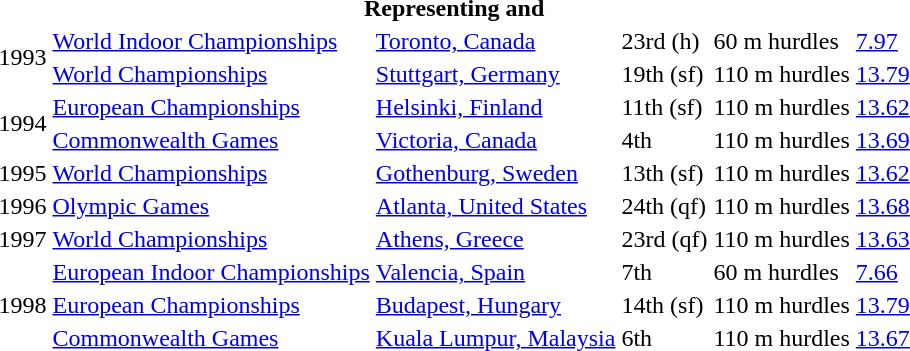<table>
<tr>
<th colspan="6">Representing  and </th>
</tr>
<tr>
<td rowspan=2>1993</td>
<td><a href='#'>World Indoor Championships</a></td>
<td><a href='#'>Toronto, Canada</a></td>
<td>23rd (h)</td>
<td>60 m hurdles</td>
<td><a href='#'>7.97</a></td>
</tr>
<tr>
<td><a href='#'>World Championships</a></td>
<td><a href='#'>Stuttgart, Germany</a></td>
<td>19th (sf)</td>
<td>110 m hurdles</td>
<td><a href='#'>13.79</a></td>
</tr>
<tr>
<td rowspan=2>1994</td>
<td><a href='#'>European Championships</a></td>
<td><a href='#'>Helsinki, Finland</a></td>
<td>11th (sf)</td>
<td>110 m hurdles</td>
<td><a href='#'>13.62</a></td>
</tr>
<tr>
<td><a href='#'>Commonwealth Games</a></td>
<td><a href='#'>Victoria, Canada</a></td>
<td>4th</td>
<td>110 m hurdles</td>
<td><a href='#'>13.69</a></td>
</tr>
<tr>
<td>1995</td>
<td><a href='#'>World Championships</a></td>
<td><a href='#'>Gothenburg, Sweden</a></td>
<td>13th (sf)</td>
<td>110 m hurdles</td>
<td><a href='#'>13.62</a></td>
</tr>
<tr>
<td>1996</td>
<td><a href='#'>Olympic Games</a></td>
<td><a href='#'>Atlanta, United States</a></td>
<td>24th (qf)</td>
<td>110 m hurdles</td>
<td><a href='#'>13.68</a></td>
</tr>
<tr>
<td>1997</td>
<td><a href='#'>World Championships</a></td>
<td><a href='#'>Athens, Greece</a></td>
<td>23rd (qf)</td>
<td>110 m hurdles</td>
<td><a href='#'>13.63</a></td>
</tr>
<tr>
<td rowspan=3>1998</td>
<td><a href='#'>European Indoor Championships</a></td>
<td><a href='#'>Valencia, Spain</a></td>
<td>7th</td>
<td>60 m hurdles</td>
<td><a href='#'>7.66</a></td>
</tr>
<tr>
<td><a href='#'>European Championships</a></td>
<td><a href='#'>Budapest, Hungary</a></td>
<td>14th (sf)</td>
<td>110 m hurdles</td>
<td><a href='#'>13.79</a></td>
</tr>
<tr>
<td><a href='#'>Commonwealth Games</a></td>
<td><a href='#'>Kuala Lumpur, Malaysia</a></td>
<td>6th</td>
<td>110 m hurdles</td>
<td><a href='#'>13.67</a></td>
</tr>
</table>
